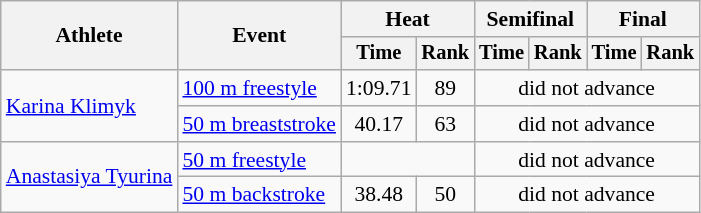<table class=wikitable style="font-size:90%">
<tr>
<th rowspan="2">Athlete</th>
<th rowspan="2">Event</th>
<th colspan="2">Heat</th>
<th colspan="2">Semifinal</th>
<th colspan="2">Final</th>
</tr>
<tr style="font-size:95%">
<th>Time</th>
<th>Rank</th>
<th>Time</th>
<th>Rank</th>
<th>Time</th>
<th>Rank</th>
</tr>
<tr align=center>
<td align=left rowspan=2><a href='#'>Karina Klimyk</a></td>
<td align=left><a href='#'>100 m freestyle</a></td>
<td>1:09.71</td>
<td>89</td>
<td colspan=4>did not advance</td>
</tr>
<tr align=center>
<td align=left><a href='#'>50 m breaststroke</a></td>
<td>40.17</td>
<td>63</td>
<td colspan=4>did not advance</td>
</tr>
<tr align=center>
<td align=left rowspan=2><a href='#'>Anastasiya Tyurina</a></td>
<td align=left><a href='#'>50 m freestyle</a></td>
<td colspan=2></td>
<td colspan=4>did not advance</td>
</tr>
<tr align=center>
<td align=left><a href='#'>50 m backstroke</a></td>
<td>38.48</td>
<td>50</td>
<td colspan=4>did not advance</td>
</tr>
</table>
